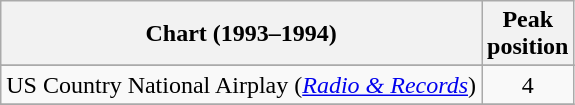<table class="wikitable sortable">
<tr>
<th align="left">Chart (1993–1994)</th>
<th align="center">Peak<br>position</th>
</tr>
<tr>
</tr>
<tr>
</tr>
<tr>
<td scope="row">US Country National Airplay (<em><a href='#'>Radio & Records</a></em>)</td>
<td align="center">4</td>
</tr>
<tr>
</tr>
</table>
